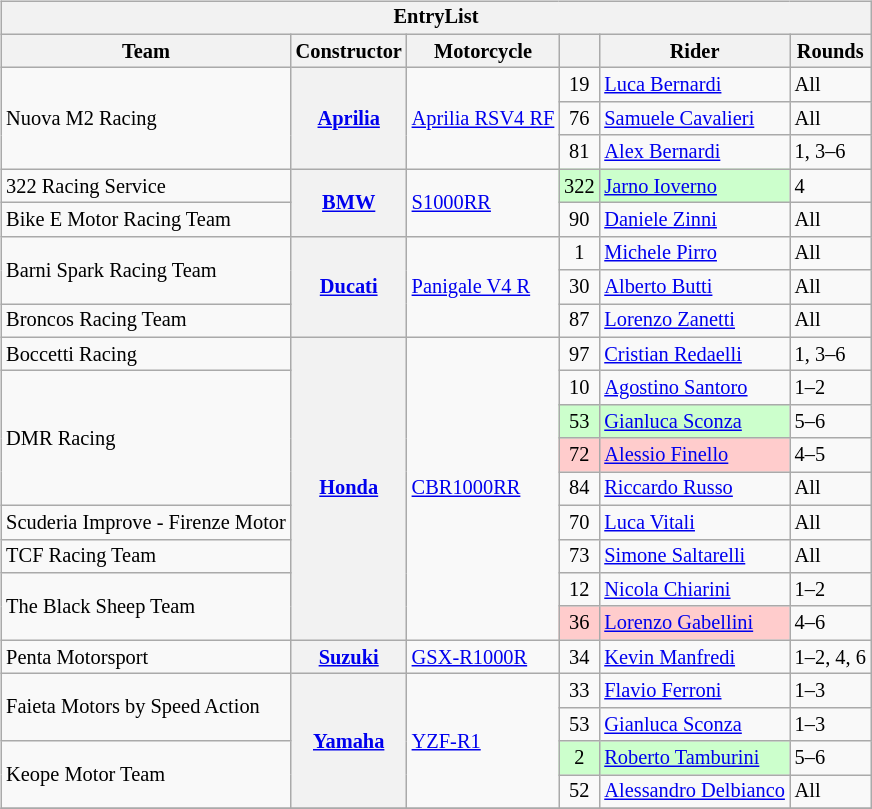<table>
<tr>
<td><br><table class="wikitable sortable" style="font-size: 85%">
<tr>
<th colspan=6>EntryList</th>
</tr>
<tr>
<th>Team</th>
<th>Constructor</th>
<th>Motorcycle</th>
<th></th>
<th>Rider</th>
<th class=unsortable>Rounds</th>
</tr>
<tr>
<td rowspan="3"> Nuova M2 Racing</td>
<th rowspan="3"><a href='#'>Aprilia</a></th>
<td rowspan="3"><a href='#'>Aprilia RSV4 RF</a></td>
<td align="center">19</td>
<td> <a href='#'>Luca Bernardi</a></td>
<td>All</td>
</tr>
<tr>
<td align="center">76</td>
<td> <a href='#'>Samuele Cavalieri</a></td>
<td>All</td>
</tr>
<tr>
<td align="center">81</td>
<td> <a href='#'>Alex Bernardi</a></td>
<td>1, 3–6</td>
</tr>
<tr>
<td> 322 Racing Service</td>
<th rowspan="2"><a href='#'>BMW</a></th>
<td rowspan="2"><a href='#'>S1000RR</a></td>
<td style="background:#ccffcc;" align="center">322</td>
<td style="background:#ccffcc;"nowrap> <a href='#'>Jarno Ioverno</a></td>
<td>4</td>
</tr>
<tr>
<td> Bike E Motor Racing Team</td>
<td align="center">90</td>
<td> <a href='#'>Daniele Zinni</a></td>
<td>All</td>
</tr>
<tr>
<td rowspan="2"> Barni Spark Racing Team</td>
<th rowspan="3"><a href='#'>Ducati</a></th>
<td rowspan="3"><a href='#'>Panigale V4 R</a></td>
<td align="center">1</td>
<td> <a href='#'>Michele Pirro</a></td>
<td>All</td>
</tr>
<tr>
<td align="center">30</td>
<td> <a href='#'>Alberto Butti</a></td>
<td>All</td>
</tr>
<tr>
<td> Broncos Racing Team</td>
<td align="center">87</td>
<td> <a href='#'>Lorenzo Zanetti</a></td>
<td>All</td>
</tr>
<tr>
<td> Boccetti Racing</td>
<th rowspan="9"><a href='#'>Honda</a></th>
<td rowspan="9"><a href='#'>CBR1000RR</a></td>
<td align="center">97</td>
<td> <a href='#'>Cristian Redaelli</a></td>
<td>1, 3–6</td>
</tr>
<tr>
<td rowspan="4"> DMR Racing</td>
<td align="center">10</td>
<td> <a href='#'>Agostino Santoro</a></td>
<td>1–2</td>
</tr>
<tr>
<td style="background:#ccffcc;" align="center">53</td>
<td style="background:#ccffcc;"nowrap> <a href='#'>Gianluca Sconza</a></td>
<td>5–6</td>
</tr>
<tr>
<td style="background:#ffcccc;" align="center">72</td>
<td style="background:#ffcccc;"nowrap> <a href='#'>Alessio Finello</a></td>
<td>4–5</td>
</tr>
<tr>
<td align="center">84</td>
<td> <a href='#'>Riccardo Russo</a></td>
<td>All</td>
</tr>
<tr>
<td> Scuderia Improve - Firenze Motor</td>
<td align="center">70</td>
<td> <a href='#'>Luca Vitali</a></td>
<td>All</td>
</tr>
<tr>
<td> TCF Racing Team</td>
<td align="center">73</td>
<td> <a href='#'>Simone Saltarelli</a></td>
<td>All</td>
</tr>
<tr>
<td rowspan="2"> The Black Sheep Team</td>
<td align="center">12</td>
<td> <a href='#'>Nicola Chiarini</a></td>
<td>1–2</td>
</tr>
<tr>
<td style="background:#ffcccc;" align="center">36</td>
<td style="background:#ffcccc;"nowrap> <a href='#'>Lorenzo Gabellini</a></td>
<td>4–6</td>
</tr>
<tr>
<td> Penta Motorsport</td>
<th><a href='#'>Suzuki</a></th>
<td><a href='#'>GSX-R1000R</a></td>
<td align="center">34</td>
<td> <a href='#'>Kevin Manfredi</a></td>
<td>1–2, 4, 6</td>
</tr>
<tr>
<td rowspan="2"> Faieta Motors by Speed Action</td>
<th rowspan="4"><a href='#'>Yamaha</a></th>
<td rowspan="4"><a href='#'>YZF-R1</a></td>
<td align="center">33</td>
<td> <a href='#'>Flavio Ferroni</a></td>
<td>1–3</td>
</tr>
<tr>
<td align="center">53</td>
<td> <a href='#'>Gianluca Sconza</a></td>
<td>1–3</td>
</tr>
<tr>
<td rowspan="2"> Keope Motor Team</td>
<td style="background:#ccffcc;" align="center">2</td>
<td style="background:#ccffcc;"nowrap> <a href='#'>Roberto Tamburini</a></td>
<td>5–6</td>
</tr>
<tr>
<td align="center">52</td>
<td> <a href='#'>Alessandro Delbianco</a></td>
<td>All</td>
</tr>
<tr>
</tr>
</table>
</td>
</tr>
</table>
